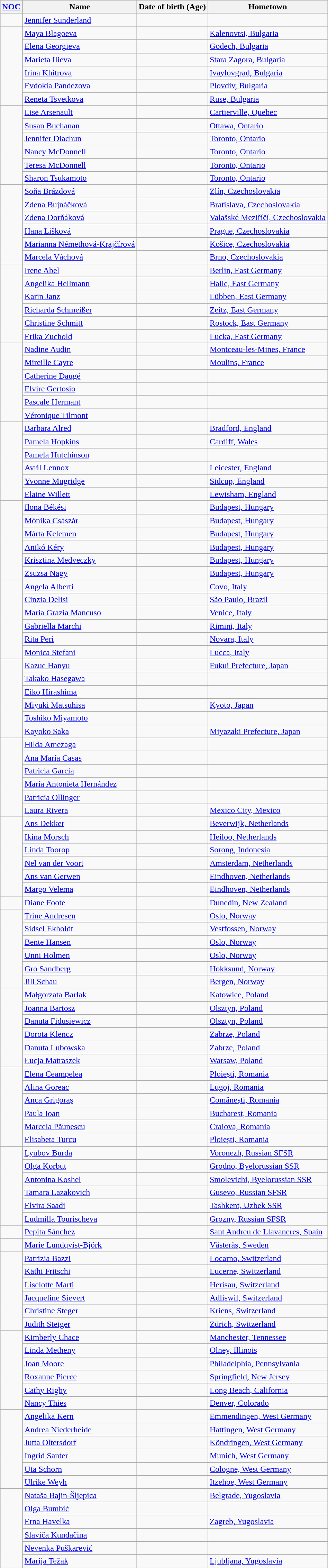<table class="wikitable sortable">
<tr>
<th><a href='#'>NOC</a></th>
<th>Name</th>
<th>Date of birth (Age)</th>
<th>Hometown</th>
</tr>
<tr>
<td></td>
<td><a href='#'>Jennifer Sunderland</a></td>
<td></td>
<td></td>
</tr>
<tr>
<td rowspan="6"></td>
<td><a href='#'>Maya Blagoeva</a></td>
<td></td>
<td><a href='#'>Kalenovtsi, Bulgaria</a></td>
</tr>
<tr>
<td><a href='#'>Elena Georgieva</a></td>
<td></td>
<td><a href='#'>Godech, Bulgaria</a></td>
</tr>
<tr>
<td><a href='#'>Marieta Ilieva</a></td>
<td></td>
<td><a href='#'>Stara Zagora, Bulgaria</a></td>
</tr>
<tr>
<td><a href='#'>Irina Khitrova</a></td>
<td></td>
<td><a href='#'>Ivaylovgrad, Bulgaria</a></td>
</tr>
<tr>
<td><a href='#'>Evdokia Pandezova</a></td>
<td></td>
<td><a href='#'>Plovdiv, Bulgaria</a></td>
</tr>
<tr>
<td><a href='#'>Reneta Tsvetkova</a></td>
<td></td>
<td><a href='#'>Ruse, Bulgaria</a></td>
</tr>
<tr>
<td rowspan="6"></td>
<td><a href='#'>Lise Arsenault</a></td>
<td></td>
<td><a href='#'>Cartierville, Quebec</a></td>
</tr>
<tr>
<td><a href='#'>Susan Buchanan</a></td>
<td></td>
<td><a href='#'>Ottawa, Ontario</a></td>
</tr>
<tr>
<td><a href='#'>Jennifer Diachun</a></td>
<td></td>
<td><a href='#'>Toronto, Ontario</a></td>
</tr>
<tr>
<td><a href='#'>Nancy McDonnell</a></td>
<td></td>
<td><a href='#'>Toronto, Ontario</a></td>
</tr>
<tr>
<td><a href='#'>Teresa McDonnell</a></td>
<td></td>
<td><a href='#'>Toronto, Ontario</a></td>
</tr>
<tr>
<td><a href='#'>Sharon Tsukamoto</a></td>
<td></td>
<td><a href='#'>Toronto, Ontario</a></td>
</tr>
<tr>
<td rowspan="6"></td>
<td><a href='#'>Soňa Brázdová</a></td>
<td></td>
<td><a href='#'>Zlín, Czechoslovakia</a></td>
</tr>
<tr>
<td><a href='#'>Zdena Bujnáčková</a></td>
<td></td>
<td><a href='#'>Bratislava, Czechoslovakia</a></td>
</tr>
<tr>
<td><a href='#'>Zdena Dorňáková</a></td>
<td></td>
<td><a href='#'>Valašské Meziříčí, Czechoslovakia</a></td>
</tr>
<tr>
<td><a href='#'>Hana Lišková</a></td>
<td></td>
<td><a href='#'>Prague, Czechoslovakia</a></td>
</tr>
<tr>
<td><a href='#'>Marianna Némethová-Krajčírová</a></td>
<td></td>
<td><a href='#'>Košice, Czechoslovakia</a></td>
</tr>
<tr>
<td><a href='#'>Marcela Váchová</a></td>
<td></td>
<td><a href='#'>Brno, Czechoslovakia</a></td>
</tr>
<tr>
<td rowspan="6"></td>
<td><a href='#'>Irene Abel</a></td>
<td></td>
<td><a href='#'>Berlin, East Germany</a></td>
</tr>
<tr>
<td><a href='#'>Angelika Hellmann</a></td>
<td></td>
<td><a href='#'>Halle, East Germany</a></td>
</tr>
<tr>
<td><a href='#'>Karin Janz</a></td>
<td></td>
<td><a href='#'>Lübben, East Germany</a></td>
</tr>
<tr>
<td><a href='#'>Richarda Schmeißer</a></td>
<td></td>
<td><a href='#'>Zeitz, East Germany</a></td>
</tr>
<tr>
<td><a href='#'>Christine Schmitt</a></td>
<td></td>
<td><a href='#'>Rostock, East Germany</a></td>
</tr>
<tr>
<td><a href='#'>Erika Zuchold</a></td>
<td></td>
<td><a href='#'>Lucka, East Germany</a></td>
</tr>
<tr>
<td rowspan="6"></td>
<td><a href='#'>Nadine Audin</a></td>
<td></td>
<td><a href='#'>Montceau-les-Mines, France</a></td>
</tr>
<tr>
<td><a href='#'>Mireille Cayre</a></td>
<td></td>
<td><a href='#'>Moulins, France</a></td>
</tr>
<tr>
<td><a href='#'>Catherine Daugé</a></td>
<td></td>
<td></td>
</tr>
<tr>
<td><a href='#'>Elvire Gertosio</a></td>
<td></td>
<td></td>
</tr>
<tr>
<td><a href='#'>Pascale Hermant</a></td>
<td></td>
<td></td>
</tr>
<tr>
<td><a href='#'>Véronique Tilmont</a></td>
<td></td>
<td></td>
</tr>
<tr>
<td rowspan="6"></td>
<td><a href='#'>Barbara Alred</a></td>
<td></td>
<td><a href='#'>Bradford, England</a></td>
</tr>
<tr>
<td><a href='#'>Pamela Hopkins</a></td>
<td></td>
<td><a href='#'>Cardiff, Wales</a></td>
</tr>
<tr>
<td><a href='#'>Pamela Hutchinson</a></td>
<td></td>
<td></td>
</tr>
<tr>
<td><a href='#'>Avril Lennox</a></td>
<td></td>
<td><a href='#'>Leicester, England</a></td>
</tr>
<tr>
<td><a href='#'>Yvonne Mugridge</a></td>
<td></td>
<td><a href='#'>Sidcup, England</a></td>
</tr>
<tr>
<td><a href='#'>Elaine Willett</a></td>
<td></td>
<td><a href='#'>Lewisham, England</a></td>
</tr>
<tr>
<td rowspan="6"></td>
<td><a href='#'>Ilona Békési</a></td>
<td></td>
<td><a href='#'>Budapest, Hungary</a></td>
</tr>
<tr>
<td><a href='#'>Mónika Császár</a></td>
<td></td>
<td><a href='#'>Budapest, Hungary</a></td>
</tr>
<tr>
<td><a href='#'>Márta Kelemen</a></td>
<td></td>
<td><a href='#'>Budapest, Hungary</a></td>
</tr>
<tr>
<td><a href='#'>Anikó Kéry</a></td>
<td></td>
<td><a href='#'>Budapest, Hungary</a></td>
</tr>
<tr>
<td><a href='#'>Krisztina Medveczky</a></td>
<td></td>
<td><a href='#'>Budapest, Hungary</a></td>
</tr>
<tr>
<td><a href='#'>Zsuzsa Nagy</a></td>
<td></td>
<td><a href='#'>Budapest, Hungary</a></td>
</tr>
<tr>
<td rowspan="6"></td>
<td><a href='#'>Angela Alberti</a></td>
<td></td>
<td><a href='#'>Covo, Italy</a></td>
</tr>
<tr>
<td><a href='#'>Cinzia Delisi</a></td>
<td></td>
<td><a href='#'>São Paulo, Brazil</a></td>
</tr>
<tr>
<td><a href='#'>Maria Grazia Mancuso</a></td>
<td></td>
<td><a href='#'>Venice, Italy</a></td>
</tr>
<tr>
<td><a href='#'>Gabriella Marchi</a></td>
<td></td>
<td><a href='#'>Rimini, Italy</a></td>
</tr>
<tr>
<td><a href='#'>Rita Peri</a></td>
<td></td>
<td><a href='#'>Novara, Italy</a></td>
</tr>
<tr>
<td><a href='#'>Monica Stefani</a></td>
<td></td>
<td><a href='#'>Lucca, Italy</a></td>
</tr>
<tr>
<td rowspan="6"></td>
<td><a href='#'>Kazue Hanyu</a></td>
<td></td>
<td><a href='#'>Fukui Prefecture, Japan</a></td>
</tr>
<tr>
<td><a href='#'>Takako Hasegawa</a></td>
<td></td>
<td></td>
</tr>
<tr>
<td><a href='#'>Eiko Hirashima</a></td>
<td></td>
<td></td>
</tr>
<tr>
<td><a href='#'>Miyuki Matsuhisa</a></td>
<td></td>
<td><a href='#'>Kyoto, Japan</a></td>
</tr>
<tr>
<td><a href='#'>Toshiko Miyamoto</a></td>
<td></td>
<td></td>
</tr>
<tr>
<td><a href='#'>Kayoko Saka</a></td>
<td></td>
<td><a href='#'>Miyazaki Prefecture, Japan</a></td>
</tr>
<tr>
<td rowspan="6"></td>
<td><a href='#'>Hilda Amezaga</a></td>
<td></td>
<td></td>
</tr>
<tr>
<td><a href='#'>Ana María Casas</a></td>
<td></td>
<td></td>
</tr>
<tr>
<td><a href='#'>Patricia García</a></td>
<td></td>
<td></td>
</tr>
<tr>
<td><a href='#'>María Antonieta Hernández</a></td>
<td></td>
<td></td>
</tr>
<tr>
<td><a href='#'>Patricia Ollinger</a></td>
<td></td>
<td></td>
</tr>
<tr>
<td><a href='#'>Laura Rivera</a></td>
<td></td>
<td><a href='#'>Mexico City, Mexico</a></td>
</tr>
<tr>
<td rowspan="6"></td>
<td><a href='#'>Ans Dekker</a></td>
<td></td>
<td><a href='#'>Beverwijk, Netherlands</a></td>
</tr>
<tr>
<td><a href='#'>Ikina Morsch</a></td>
<td></td>
<td><a href='#'>Heiloo, Netherlands</a></td>
</tr>
<tr>
<td><a href='#'>Linda Toorop</a></td>
<td></td>
<td><a href='#'>Sorong, Indonesia</a></td>
</tr>
<tr>
<td><a href='#'>Nel van der Voort</a></td>
<td></td>
<td><a href='#'>Amsterdam, Netherlands</a></td>
</tr>
<tr>
<td><a href='#'>Ans van Gerwen</a></td>
<td></td>
<td><a href='#'>Eindhoven, Netherlands</a></td>
</tr>
<tr>
<td><a href='#'>Margo Velema</a></td>
<td></td>
<td><a href='#'>Eindhoven, Netherlands</a></td>
</tr>
<tr>
<td></td>
<td><a href='#'>Diane Foote</a></td>
<td></td>
<td><a href='#'>Dunedin, New Zealand</a></td>
</tr>
<tr>
<td rowspan="6"></td>
<td><a href='#'>Trine Andresen</a></td>
<td></td>
<td><a href='#'>Oslo, Norway</a></td>
</tr>
<tr>
<td><a href='#'>Sidsel Ekholdt</a></td>
<td></td>
<td><a href='#'>Vestfossen, Norway</a></td>
</tr>
<tr>
<td><a href='#'>Bente Hansen</a></td>
<td></td>
<td><a href='#'>Oslo, Norway</a></td>
</tr>
<tr>
<td><a href='#'>Unni Holmen</a></td>
<td></td>
<td><a href='#'>Oslo, Norway</a></td>
</tr>
<tr>
<td><a href='#'>Gro Sandberg</a></td>
<td></td>
<td><a href='#'>Hokksund, Norway</a></td>
</tr>
<tr>
<td><a href='#'>Jill Schau</a></td>
<td></td>
<td><a href='#'>Bergen, Norway</a></td>
</tr>
<tr>
<td rowspan="6"></td>
<td><a href='#'>Małgorzata Barlak</a></td>
<td></td>
<td><a href='#'>Katowice, Poland</a></td>
</tr>
<tr>
<td><a href='#'>Joanna Bartosz</a></td>
<td></td>
<td><a href='#'>Olsztyn, Poland</a></td>
</tr>
<tr>
<td><a href='#'>Danuta Fidusiewicz</a></td>
<td></td>
<td><a href='#'>Olsztyn, Poland</a></td>
</tr>
<tr>
<td><a href='#'>Dorota Klencz</a></td>
<td></td>
<td><a href='#'>Zabrze, Poland</a></td>
</tr>
<tr>
<td><a href='#'>Danuta Lubowska</a></td>
<td></td>
<td><a href='#'>Zabrze, Poland</a></td>
</tr>
<tr>
<td><a href='#'>Łucja Matraszek</a></td>
<td></td>
<td><a href='#'>Warsaw, Poland</a></td>
</tr>
<tr>
<td rowspan="6"></td>
<td><a href='#'>Elena Ceampelea</a></td>
<td></td>
<td><a href='#'>Ploiești, Romania</a></td>
</tr>
<tr>
<td><a href='#'>Alina Goreac</a></td>
<td></td>
<td><a href='#'>Lugoj, Romania</a></td>
</tr>
<tr>
<td><a href='#'>Anca Grigoraș</a></td>
<td></td>
<td><a href='#'>Comănești, Romania</a></td>
</tr>
<tr>
<td><a href='#'>Paula Ioan</a></td>
<td></td>
<td><a href='#'>Bucharest, Romania</a></td>
</tr>
<tr>
<td><a href='#'>Marcela Păunescu</a></td>
<td></td>
<td><a href='#'>Craiova, Romania</a></td>
</tr>
<tr>
<td><a href='#'>Elisabeta Turcu</a></td>
<td></td>
<td><a href='#'>Ploiești, Romania</a></td>
</tr>
<tr>
<td rowspan="6"></td>
<td><a href='#'>Lyubov Burda</a></td>
<td></td>
<td><a href='#'>Voronezh, Russian SFSR</a></td>
</tr>
<tr>
<td><a href='#'>Olga Korbut</a></td>
<td></td>
<td><a href='#'>Grodno, Byelorussian SSR</a></td>
</tr>
<tr>
<td><a href='#'>Antonina Koshel</a></td>
<td></td>
<td><a href='#'>Smolevichi, Byelorussian SSR</a></td>
</tr>
<tr>
<td><a href='#'>Tamara Lazakovich</a></td>
<td></td>
<td><a href='#'>Gusevo, Russian SFSR</a></td>
</tr>
<tr>
<td><a href='#'>Elvira Saadi</a></td>
<td></td>
<td><a href='#'>Tashkent, Uzbek SSR</a></td>
</tr>
<tr>
<td><a href='#'>Ludmilla Tourischeva</a></td>
<td></td>
<td><a href='#'>Grozny, Russian SFSR</a></td>
</tr>
<tr>
<td></td>
<td><a href='#'>Pepita Sánchez</a></td>
<td></td>
<td><a href='#'>Sant Andreu de Llavaneres, Spain</a></td>
</tr>
<tr>
<td></td>
<td><a href='#'>Marie Lundqvist-Björk</a></td>
<td></td>
<td><a href='#'>Västerås, Sweden</a></td>
</tr>
<tr>
<td rowspan="6"></td>
<td><a href='#'>Patrizia Bazzi</a></td>
<td></td>
<td><a href='#'>Locarno, Switzerland</a></td>
</tr>
<tr>
<td><a href='#'>Käthi Fritschi</a></td>
<td></td>
<td><a href='#'>Lucerne, Switzerland</a></td>
</tr>
<tr>
<td><a href='#'>Liselotte Marti</a></td>
<td></td>
<td><a href='#'>Herisau, Switzerland</a></td>
</tr>
<tr>
<td><a href='#'>Jacqueline Sievert</a></td>
<td></td>
<td><a href='#'>Adliswil, Switzerland</a></td>
</tr>
<tr>
<td><a href='#'>Christine Steger</a></td>
<td></td>
<td><a href='#'>Kriens, Switzerland</a></td>
</tr>
<tr>
<td><a href='#'>Judith Steiger</a></td>
<td></td>
<td><a href='#'>Zürich, Switzerland</a></td>
</tr>
<tr>
<td rowspan="6"></td>
<td><a href='#'>Kimberly Chace</a></td>
<td></td>
<td><a href='#'>Manchester, Tennessee</a></td>
</tr>
<tr>
<td><a href='#'>Linda Metheny</a></td>
<td></td>
<td><a href='#'>Olney, Illinois</a></td>
</tr>
<tr>
<td><a href='#'>Joan Moore</a></td>
<td></td>
<td><a href='#'>Philadelphia, Pennsylvania</a></td>
</tr>
<tr>
<td><a href='#'>Roxanne Pierce</a></td>
<td></td>
<td><a href='#'>Springfield, New Jersey</a></td>
</tr>
<tr>
<td><a href='#'>Cathy Rigby</a></td>
<td></td>
<td><a href='#'>Long Beach, California</a></td>
</tr>
<tr>
<td><a href='#'>Nancy Thies</a></td>
<td></td>
<td><a href='#'>Denver, Colorado</a></td>
</tr>
<tr>
<td rowspan="6"></td>
<td><a href='#'>Angelika Kern</a></td>
<td></td>
<td><a href='#'>Emmendingen, West Germany</a></td>
</tr>
<tr>
<td><a href='#'>Andrea Niederheide</a></td>
<td></td>
<td><a href='#'>Hattingen, West Germany</a></td>
</tr>
<tr>
<td><a href='#'>Jutta Oltersdorf</a></td>
<td></td>
<td><a href='#'>Köndringen, West Germany</a></td>
</tr>
<tr>
<td><a href='#'>Ingrid Santer</a></td>
<td></td>
<td><a href='#'>Munich, West Germany</a></td>
</tr>
<tr>
<td><a href='#'>Uta Schorn</a></td>
<td></td>
<td><a href='#'>Cologne, West Germany</a></td>
</tr>
<tr>
<td><a href='#'>Ulrike Weyh</a></td>
<td></td>
<td><a href='#'>Itzehoe, West Germany</a></td>
</tr>
<tr>
<td rowspan="6"></td>
<td><a href='#'>Nataša Bajin-Šljepica</a></td>
<td></td>
<td><a href='#'>Belgrade, Yugoslavia</a></td>
</tr>
<tr>
<td><a href='#'>Olga Bumbić</a></td>
<td></td>
<td></td>
</tr>
<tr>
<td><a href='#'>Erna Havelka</a></td>
<td></td>
<td><a href='#'>Zagreb, Yugoslavia</a></td>
</tr>
<tr>
<td><a href='#'>Slaviča Kundačina</a></td>
<td></td>
<td></td>
</tr>
<tr>
<td><a href='#'>Nevenka Puškarević</a></td>
<td></td>
<td></td>
</tr>
<tr>
<td><a href='#'>Marija Težak</a></td>
<td></td>
<td><a href='#'>Ljubljana, Yugoslavia</a></td>
</tr>
<tr>
</tr>
</table>
